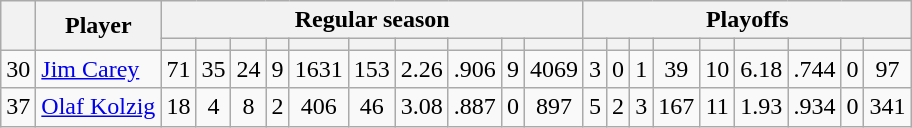<table class="wikitable plainrowheaders" style="text-align:center;">
<tr>
<th scope="col" rowspan="2"></th>
<th scope="col" rowspan="2">Player</th>
<th scope=colgroup colspan=10>Regular season</th>
<th scope=colgroup colspan=9>Playoffs</th>
</tr>
<tr>
<th scope="col"></th>
<th scope="col"></th>
<th scope="col"></th>
<th scope="col"></th>
<th scope="col"></th>
<th scope="col"></th>
<th scope="col"></th>
<th scope="col"></th>
<th scope="col"></th>
<th scope="col"></th>
<th scope="col"></th>
<th scope="col"></th>
<th scope="col"></th>
<th scope="col"></th>
<th scope="col"></th>
<th scope="col"></th>
<th scope="col"></th>
<th scope="col"></th>
<th scope="col"></th>
</tr>
<tr>
<td scope="row">30</td>
<td align="left"><a href='#'>Jim Carey</a></td>
<td>71</td>
<td>35</td>
<td>24</td>
<td>9</td>
<td>1631</td>
<td>153</td>
<td>2.26</td>
<td>.906</td>
<td>9</td>
<td>4069</td>
<td>3</td>
<td>0</td>
<td>1</td>
<td>39</td>
<td>10</td>
<td>6.18</td>
<td>.744</td>
<td>0</td>
<td>97</td>
</tr>
<tr>
<td scope="row">37</td>
<td align="left"><a href='#'>Olaf Kolzig</a></td>
<td>18</td>
<td>4</td>
<td>8</td>
<td>2</td>
<td>406</td>
<td>46</td>
<td>3.08</td>
<td>.887</td>
<td>0</td>
<td>897</td>
<td>5</td>
<td>2</td>
<td>3</td>
<td>167</td>
<td>11</td>
<td>1.93</td>
<td>.934</td>
<td>0</td>
<td>341</td>
</tr>
</table>
